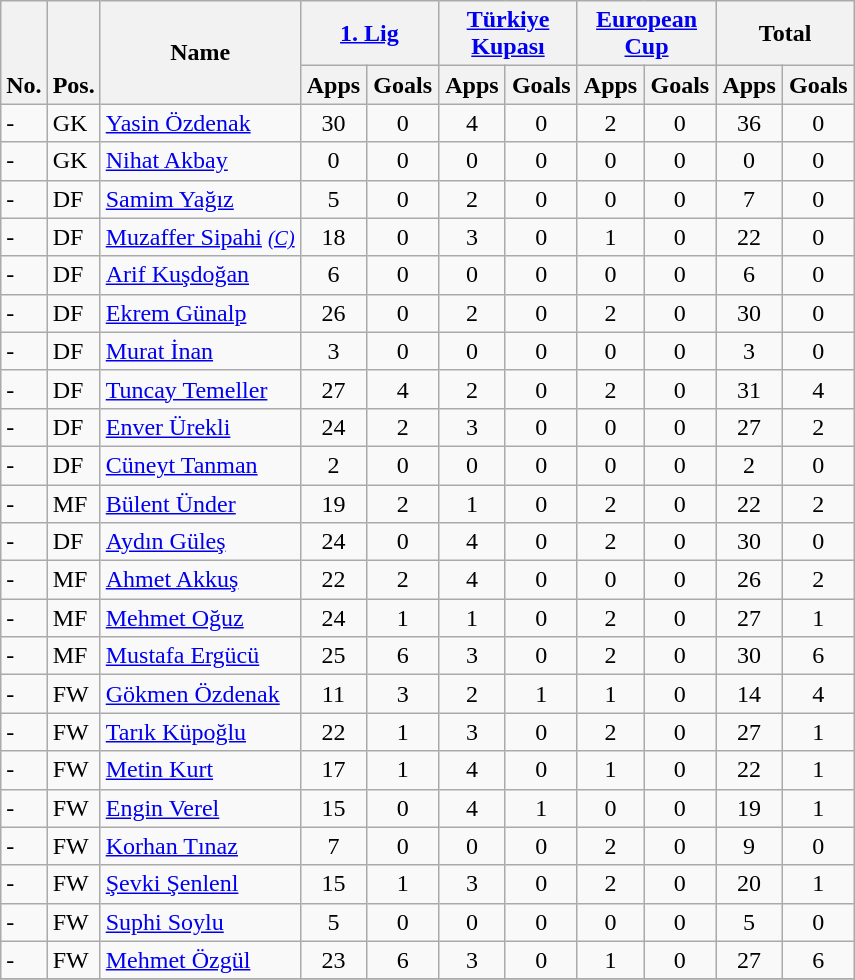<table class="wikitable" style="text-align:center">
<tr>
<th rowspan="2" valign="bottom">No.</th>
<th rowspan="2" valign="bottom">Pos.</th>
<th rowspan="2">Name</th>
<th colspan="2" width="85"><a href='#'>1. Lig</a></th>
<th colspan="2" width="85"><a href='#'>Türkiye Kupası</a></th>
<th colspan="2" width="85"><a href='#'>European Cup</a></th>
<th colspan="2" width="85">Total</th>
</tr>
<tr>
<th>Apps</th>
<th>Goals</th>
<th>Apps</th>
<th>Goals</th>
<th>Apps</th>
<th>Goals</th>
<th>Apps</th>
<th>Goals</th>
</tr>
<tr>
<td align="left">-</td>
<td align="left">GK</td>
<td align="left"> <a href='#'>Yasin Özdenak</a></td>
<td>30</td>
<td>0</td>
<td>4</td>
<td>0</td>
<td>2</td>
<td>0</td>
<td>36</td>
<td>0</td>
</tr>
<tr>
<td align="left">-</td>
<td align="left">GK</td>
<td align="left"> <a href='#'>Nihat Akbay</a></td>
<td>0</td>
<td>0</td>
<td>0</td>
<td>0</td>
<td>0</td>
<td>0</td>
<td>0</td>
<td>0</td>
</tr>
<tr>
<td align="left">-</td>
<td align="left">DF</td>
<td align="left"> <a href='#'>Samim Yağız</a></td>
<td>5</td>
<td>0</td>
<td>2</td>
<td>0</td>
<td>0</td>
<td>0</td>
<td>7</td>
<td>0</td>
</tr>
<tr>
<td align="left">-</td>
<td align="left">DF</td>
<td align="left"> <a href='#'>Muzaffer Sipahi</a> <small><em><a href='#'>(C)</a></em></small></td>
<td>18</td>
<td>0</td>
<td>3</td>
<td>0</td>
<td>1</td>
<td>0</td>
<td>22</td>
<td>0</td>
</tr>
<tr>
<td align="left">-</td>
<td align="left">DF</td>
<td align="left"> <a href='#'>Arif Kuşdoğan</a></td>
<td>6</td>
<td>0</td>
<td>0</td>
<td>0</td>
<td>0</td>
<td>0</td>
<td>6</td>
<td>0</td>
</tr>
<tr>
<td align="left">-</td>
<td align="left">DF</td>
<td align="left"> <a href='#'>Ekrem Günalp</a></td>
<td>26</td>
<td>0</td>
<td>2</td>
<td>0</td>
<td>2</td>
<td>0</td>
<td>30</td>
<td>0</td>
</tr>
<tr>
<td align="left">-</td>
<td align="left">DF</td>
<td align="left"> <a href='#'>Murat İnan</a></td>
<td>3</td>
<td>0</td>
<td>0</td>
<td>0</td>
<td>0</td>
<td>0</td>
<td>3</td>
<td>0</td>
</tr>
<tr>
<td align="left">-</td>
<td align="left">DF</td>
<td align="left"> <a href='#'>Tuncay Temeller</a></td>
<td>27</td>
<td>4</td>
<td>2</td>
<td>0</td>
<td>2</td>
<td>0</td>
<td>31</td>
<td>4</td>
</tr>
<tr>
<td align="left">-</td>
<td align="left">DF</td>
<td align="left"> <a href='#'>Enver Ürekli</a></td>
<td>24</td>
<td>2</td>
<td>3</td>
<td>0</td>
<td>0</td>
<td>0</td>
<td>27</td>
<td>2</td>
</tr>
<tr>
<td align="left">-</td>
<td align="left">DF</td>
<td align="left"> <a href='#'>Cüneyt Tanman</a></td>
<td>2</td>
<td>0</td>
<td>0</td>
<td>0</td>
<td>0</td>
<td>0</td>
<td>2</td>
<td>0</td>
</tr>
<tr>
<td align="left">-</td>
<td align="left">MF</td>
<td align="left"> <a href='#'>Bülent Ünder</a></td>
<td>19</td>
<td>2</td>
<td>1</td>
<td>0</td>
<td>2</td>
<td>0</td>
<td>22</td>
<td>2</td>
</tr>
<tr>
<td align="left">-</td>
<td align="left">DF</td>
<td align="left"> <a href='#'>Aydın Güleş</a></td>
<td>24</td>
<td>0</td>
<td>4</td>
<td>0</td>
<td>2</td>
<td>0</td>
<td>30</td>
<td>0</td>
</tr>
<tr>
<td align="left">-</td>
<td align="left">MF</td>
<td align="left"> <a href='#'>Ahmet Akkuş</a></td>
<td>22</td>
<td>2</td>
<td>4</td>
<td>0</td>
<td>0</td>
<td>0</td>
<td>26</td>
<td>2</td>
</tr>
<tr>
<td align="left">-</td>
<td align="left">MF</td>
<td align="left"> <a href='#'>Mehmet Oğuz</a></td>
<td>24</td>
<td>1</td>
<td>1</td>
<td>0</td>
<td>2</td>
<td>0</td>
<td>27</td>
<td>1</td>
</tr>
<tr>
<td align="left">-</td>
<td align="left">MF</td>
<td align="left"> <a href='#'>Mustafa Ergücü</a></td>
<td>25</td>
<td>6</td>
<td>3</td>
<td>0</td>
<td>2</td>
<td>0</td>
<td>30</td>
<td>6</td>
</tr>
<tr>
<td align="left">-</td>
<td align="left">FW</td>
<td align="left"> <a href='#'>Gökmen Özdenak</a></td>
<td>11</td>
<td>3</td>
<td>2</td>
<td>1</td>
<td>1</td>
<td>0</td>
<td>14</td>
<td>4</td>
</tr>
<tr>
<td align="left">-</td>
<td align="left">FW</td>
<td align="left"> <a href='#'>Tarık Küpoğlu</a></td>
<td>22</td>
<td>1</td>
<td>3</td>
<td>0</td>
<td>2</td>
<td>0</td>
<td>27</td>
<td>1</td>
</tr>
<tr>
<td align="left">-</td>
<td align="left">FW</td>
<td align="left"> <a href='#'>Metin Kurt</a></td>
<td>17</td>
<td>1</td>
<td>4</td>
<td>0</td>
<td>1</td>
<td>0</td>
<td>22</td>
<td>1</td>
</tr>
<tr>
<td align="left">-</td>
<td align="left">FW</td>
<td align="left"> <a href='#'>Engin Verel</a></td>
<td>15</td>
<td>0</td>
<td>4</td>
<td>1</td>
<td>0</td>
<td>0</td>
<td>19</td>
<td>1</td>
</tr>
<tr>
<td align="left">-</td>
<td align="left">FW</td>
<td align="left"> <a href='#'>Korhan Tınaz</a></td>
<td>7</td>
<td>0</td>
<td>0</td>
<td>0</td>
<td>2</td>
<td>0</td>
<td>9</td>
<td>0</td>
</tr>
<tr>
<td align="left">-</td>
<td align="left">FW</td>
<td align="left"> <a href='#'>Şevki Şenlenl</a></td>
<td>15</td>
<td>1</td>
<td>3</td>
<td>0</td>
<td>2</td>
<td>0</td>
<td>20</td>
<td>1</td>
</tr>
<tr>
<td align="left">-</td>
<td align="left">FW</td>
<td align="left"> <a href='#'>Suphi Soylu</a></td>
<td>5</td>
<td>0</td>
<td>0</td>
<td>0</td>
<td>0</td>
<td>0</td>
<td>5</td>
<td>0</td>
</tr>
<tr>
<td align="left">-</td>
<td align="left">FW</td>
<td align="left"> <a href='#'>Mehmet Özgül</a></td>
<td>23</td>
<td>6</td>
<td>3</td>
<td>0</td>
<td>1</td>
<td>0</td>
<td>27</td>
<td>6</td>
</tr>
<tr>
</tr>
</table>
